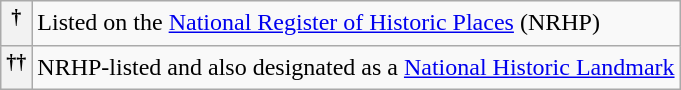<table class="wikitable">
<tr>
<th><sup>†</sup></th>
<td>Listed on the <a href='#'>National Register of Historic Places</a> (NRHP)</td>
</tr>
<tr>
<th><sup>††</sup></th>
<td>NRHP-listed and also designated as a <a href='#'>National Historic Landmark</a></td>
</tr>
</table>
